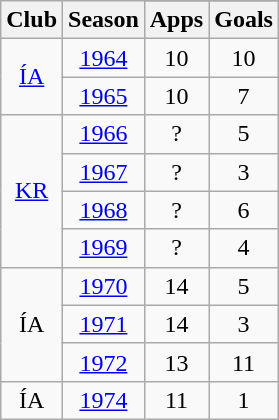<table class="wikitable" style="text-align:center">
<tr>
<th rowspan="2">Club</th>
<th rowspan="2">Season</th>
</tr>
<tr>
<th>Apps</th>
<th>Goals</th>
</tr>
<tr>
<td rowspan="2"><a href='#'>ÍA</a></td>
<td><a href='#'>1964</a></td>
<td>10</td>
<td>10</td>
</tr>
<tr>
<td><a href='#'>1965</a></td>
<td>10</td>
<td>7</td>
</tr>
<tr>
<td rowspan="4"><a href='#'>KR</a></td>
<td><a href='#'>1966</a></td>
<td>?</td>
<td>5</td>
</tr>
<tr>
<td><a href='#'>1967</a></td>
<td>?</td>
<td>3</td>
</tr>
<tr>
<td><a href='#'>1968</a></td>
<td>?</td>
<td>6</td>
</tr>
<tr>
<td><a href='#'>1969</a></td>
<td>?</td>
<td>4</td>
</tr>
<tr>
<td rowspan="3">ÍA</td>
<td><a href='#'>1970</a></td>
<td>14</td>
<td>5</td>
</tr>
<tr>
<td><a href='#'>1971</a></td>
<td>14</td>
<td>3</td>
</tr>
<tr>
<td><a href='#'>1972</a></td>
<td>13</td>
<td>11</td>
</tr>
<tr>
<td>ÍA</td>
<td><a href='#'>1974</a></td>
<td>11</td>
<td>1</td>
</tr>
</table>
